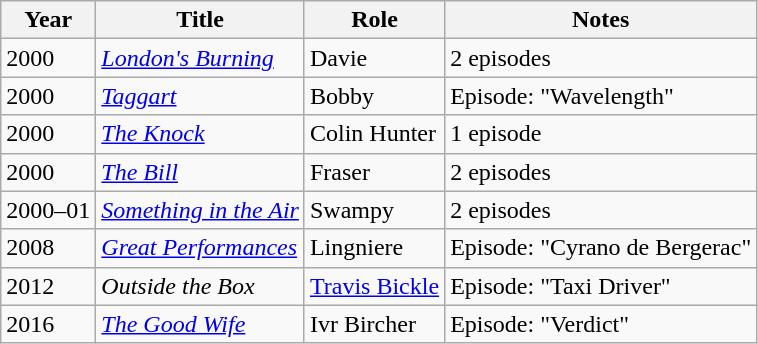<table class="wikitable sortable">
<tr>
<th>Year</th>
<th>Title</th>
<th>Role</th>
<th>Notes</th>
</tr>
<tr>
<td>2000</td>
<td><a href='#'><em>London's Burning</em></a></td>
<td>Davie</td>
<td>2 episodes</td>
</tr>
<tr>
<td>2000</td>
<td><em><a href='#'>Taggart</a></em></td>
<td>Bobby</td>
<td>Episode: "Wavelength"</td>
</tr>
<tr>
<td>2000</td>
<td><em><a href='#'>The Knock</a></em></td>
<td>Colin Hunter</td>
<td>1 episode</td>
</tr>
<tr>
<td>2000</td>
<td><em><a href='#'>The Bill</a></em></td>
<td>Fraser</td>
<td>2 episodes</td>
</tr>
<tr>
<td>2000–01</td>
<td><a href='#'><em>Something in the Air</em></a></td>
<td>Swampy</td>
<td>2 episodes</td>
</tr>
<tr>
<td>2008</td>
<td><em><a href='#'>Great Performances</a></em></td>
<td>Lingniere</td>
<td>Episode: "Cyrano de Bergerac"</td>
</tr>
<tr>
<td>2012</td>
<td><em>Outside the Box</em></td>
<td><a href='#'>Travis Bickle</a></td>
<td>Episode: "Taxi Driver"</td>
</tr>
<tr>
<td>2016</td>
<td><em><a href='#'>The Good Wife</a></em></td>
<td>Ivr Bircher</td>
<td>Episode: "Verdict"</td>
</tr>
</table>
